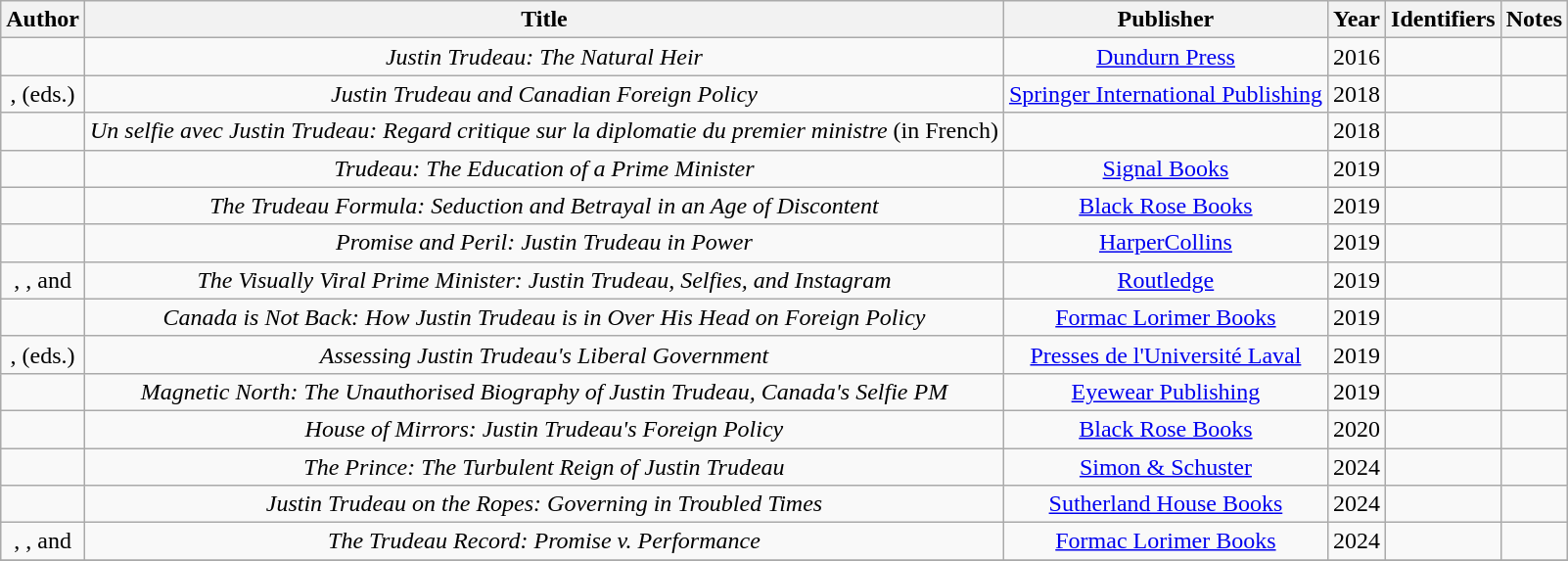<table class="wikitable sortable plainrowheaders"  style="text-align:center;">
<tr>
<th>Author</th>
<th>Title</th>
<th>Publisher</th>
<th>Year</th>
<th class="unsortable">Identifiers</th>
<th class="unsortable">Notes</th>
</tr>
<tr>
<td></td>
<td><em>Justin Trudeau: The Natural Heir</em></td>
<td><a href='#'>Dundurn Press</a></td>
<td>2016</td>
<td></td>
<td></td>
</tr>
<tr>
<td>,  (eds.)</td>
<td><em>Justin Trudeau and Canadian Foreign Policy</em></td>
<td><a href='#'>Springer International Publishing</a></td>
<td>2018</td>
<td></td>
<td></td>
</tr>
<tr>
<td></td>
<td><em>Un selfie avec Justin Trudeau: Regard critique sur la diplomatie du premier ministre</em> (in French)</td>
<td></td>
<td>2018</td>
<td></td>
<td></td>
</tr>
<tr>
<td></td>
<td><em>Trudeau: The Education of a Prime Minister</em></td>
<td><a href='#'>Signal Books</a></td>
<td>2019</td>
<td></td>
<td></td>
</tr>
<tr>
<td></td>
<td><em>The Trudeau Formula: Seduction and Betrayal in an Age of Discontent</em></td>
<td><a href='#'>Black Rose Books</a></td>
<td>2019</td>
<td></td>
<td></td>
</tr>
<tr>
<td></td>
<td><em>Promise and Peril: Justin Trudeau in Power</em></td>
<td><a href='#'>HarperCollins</a></td>
<td>2019</td>
<td></td>
<td></td>
</tr>
<tr>
<td>, , and </td>
<td><em>The Visually Viral Prime Minister: Justin Trudeau, Selfies, and Instagram</em></td>
<td><a href='#'>Routledge</a></td>
<td>2019</td>
<td></td>
<td></td>
</tr>
<tr>
<td></td>
<td><em>Canada is Not Back: How Justin Trudeau is in Over His Head on Foreign Policy</em></td>
<td><a href='#'>Formac Lorimer Books</a></td>
<td>2019</td>
<td></td>
<td></td>
</tr>
<tr>
<td>,  (eds.)</td>
<td><em>Assessing Justin Trudeau's Liberal Government</em></td>
<td><a href='#'>Presses de l'Université Laval</a></td>
<td>2019</td>
<td></td>
<td></td>
</tr>
<tr>
<td></td>
<td><em>Magnetic North: The Unauthorised Biography of Justin Trudeau, Canada's Selfie PM</em></td>
<td><a href='#'>Eyewear Publishing</a></td>
<td>2019</td>
<td></td>
<td></td>
</tr>
<tr>
<td></td>
<td><em>House of Mirrors: Justin Trudeau's Foreign Policy</em></td>
<td><a href='#'>Black Rose Books</a></td>
<td>2020</td>
<td></td>
<td></td>
</tr>
<tr>
<td></td>
<td><em>The Prince: The Turbulent Reign of Justin Trudeau</em></td>
<td><a href='#'>Simon & Schuster</a></td>
<td>2024</td>
<td></td>
<td></td>
</tr>
<tr>
<td></td>
<td><em>Justin Trudeau on the Ropes: Governing in Troubled Times</em></td>
<td><a href='#'>Sutherland House Books</a></td>
<td>2024</td>
<td></td>
<td></td>
</tr>
<tr>
<td>, , and </td>
<td><em>The Trudeau Record: Promise v. Performance</em></td>
<td><a href='#'>Formac Lorimer Books</a></td>
<td>2024</td>
<td></td>
<td></td>
</tr>
<tr>
</tr>
</table>
